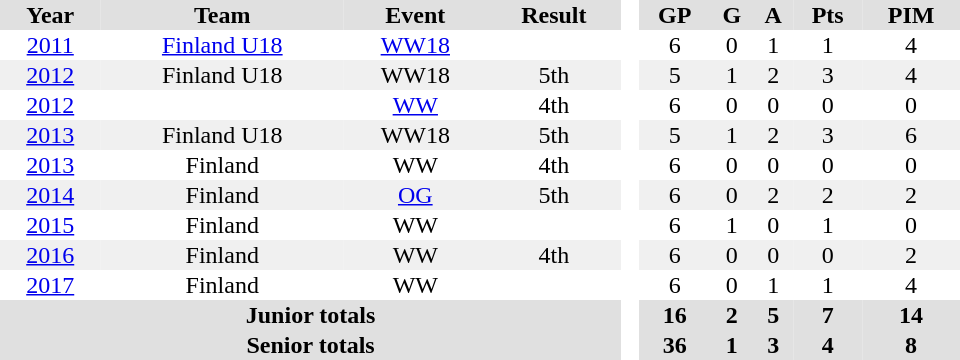<table border="0" cellpadding="1" cellspacing="0" style="text-align:center; width:40em">
<tr ALIGN="centre" bgcolor="#e0e0e0">
<th>Year</th>
<th>Team</th>
<th>Event</th>
<th>Result</th>
<th rowspan="94" bgcolor="#ffffff"> </th>
<th>GP</th>
<th>G</th>
<th>A</th>
<th>Pts</th>
<th>PIM</th>
</tr>
<tr>
<td><a href='#'>2011</a></td>
<td><a href='#'>Finland U18</a></td>
<td><a href='#'>WW18</a></td>
<td></td>
<td>6</td>
<td>0</td>
<td>1</td>
<td>1</td>
<td>4</td>
</tr>
<tr bgcolor="#f0f0f0">
<td><a href='#'>2012</a></td>
<td>Finland U18</td>
<td>WW18</td>
<td>5th</td>
<td>5</td>
<td>1</td>
<td>2</td>
<td>3</td>
<td>4</td>
</tr>
<tr>
<td><a href='#'>2012</a></td>
<td></td>
<td><a href='#'>WW</a></td>
<td>4th</td>
<td>6</td>
<td>0</td>
<td>0</td>
<td>0</td>
<td>0</td>
</tr>
<tr bgcolor="#f0f0f0">
<td><a href='#'>2013</a></td>
<td>Finland U18</td>
<td>WW18</td>
<td>5th</td>
<td>5</td>
<td>1</td>
<td>2</td>
<td>3</td>
<td>6</td>
</tr>
<tr>
<td><a href='#'>2013</a></td>
<td>Finland</td>
<td>WW</td>
<td>4th</td>
<td>6</td>
<td>0</td>
<td>0</td>
<td>0</td>
<td>0</td>
</tr>
<tr bgcolor="#f0f0f0">
<td><a href='#'>2014</a></td>
<td>Finland</td>
<td><a href='#'>OG</a></td>
<td>5th</td>
<td>6</td>
<td>0</td>
<td>2</td>
<td>2</td>
<td>2</td>
</tr>
<tr>
<td><a href='#'>2015</a></td>
<td>Finland</td>
<td>WW</td>
<td></td>
<td>6</td>
<td>1</td>
<td>0</td>
<td>1</td>
<td>0</td>
</tr>
<tr bgcolor="#f0f0f0">
<td><a href='#'>2016</a></td>
<td>Finland</td>
<td>WW</td>
<td>4th</td>
<td>6</td>
<td>0</td>
<td>0</td>
<td>0</td>
<td>2</td>
</tr>
<tr>
<td><a href='#'>2017</a></td>
<td>Finland</td>
<td>WW</td>
<td></td>
<td>6</td>
<td>0</td>
<td>1</td>
<td>1</td>
<td>4</td>
</tr>
<tr align="centre" bgcolor="#e0e0e0">
<th colspan="4">Junior totals</th>
<th>16</th>
<th>2</th>
<th>5</th>
<th>7</th>
<th>14</th>
</tr>
<tr align="centre" bgcolor="#e0e0e0">
<th colspan="4">Senior totals</th>
<th>36</th>
<th>1</th>
<th>3</th>
<th>4</th>
<th>8</th>
</tr>
</table>
